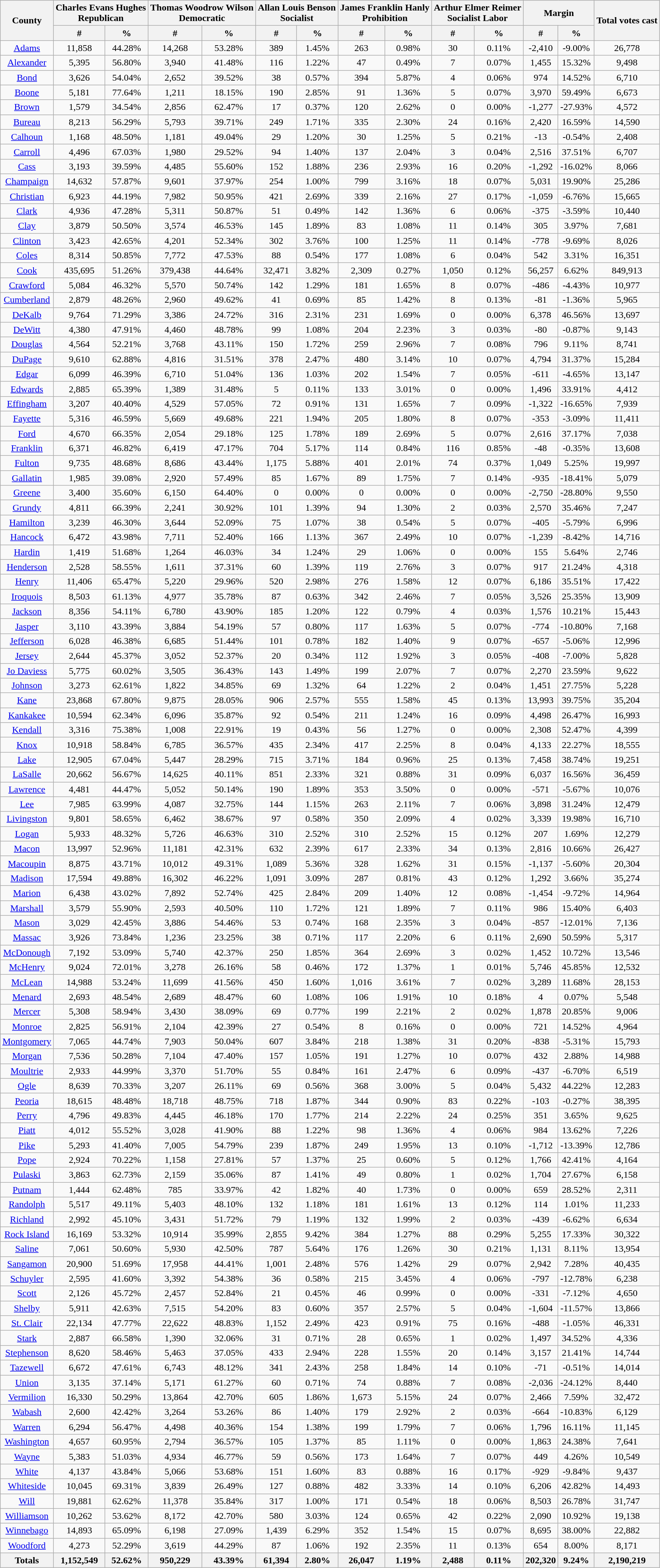<table class="wikitable sortable">
<tr>
<th rowspan="2">County</th>
<th colspan="2">Charles Evans Hughes<br>Republican</th>
<th colspan="2">Thomas Woodrow Wilson<br>Democratic</th>
<th colspan="2">Allan Louis Benson<br>Socialist</th>
<th colspan="2">James Franklin Hanly<br>Prohibition</th>
<th colspan="2">Arthur Elmer Reimer<br>Socialist Labor</th>
<th colspan="2">Margin</th>
<th rowspan="2">Total votes cast</th>
</tr>
<tr style="text-align:center;">
<th>#</th>
<th>%</th>
<th>#</th>
<th>%</th>
<th>#</th>
<th>%</th>
<th>#</th>
<th>%</th>
<th>#</th>
<th>%</th>
<th>#</th>
<th>%</th>
</tr>
<tr style="text-align:center;">
<td><a href='#'>Adams</a></td>
<td>11,858</td>
<td>44.28%</td>
<td>14,268</td>
<td>53.28%</td>
<td>389</td>
<td>1.45%</td>
<td>263</td>
<td>0.98%</td>
<td>30</td>
<td>0.11%</td>
<td>-2,410</td>
<td>-9.00%</td>
<td>26,778</td>
</tr>
<tr style="text-align:center;">
<td><a href='#'>Alexander</a></td>
<td>5,395</td>
<td>56.80%</td>
<td>3,940</td>
<td>41.48%</td>
<td>116</td>
<td>1.22%</td>
<td>47</td>
<td>0.49%</td>
<td>7</td>
<td>0.07%</td>
<td>1,455</td>
<td>15.32%</td>
<td>9,498</td>
</tr>
<tr style="text-align:center;">
<td><a href='#'>Bond</a></td>
<td>3,626</td>
<td>54.04%</td>
<td>2,652</td>
<td>39.52%</td>
<td>38</td>
<td>0.57%</td>
<td>394</td>
<td>5.87%</td>
<td>4</td>
<td>0.06%</td>
<td>974</td>
<td>14.52%</td>
<td>6,710</td>
</tr>
<tr style="text-align:center;">
<td><a href='#'>Boone</a></td>
<td>5,181</td>
<td>77.64%</td>
<td>1,211</td>
<td>18.15%</td>
<td>190</td>
<td>2.85%</td>
<td>91</td>
<td>1.36%</td>
<td>5</td>
<td>0.07%</td>
<td>3,970</td>
<td>59.49%</td>
<td>6,673</td>
</tr>
<tr style="text-align:center;">
<td><a href='#'>Brown</a></td>
<td>1,579</td>
<td>34.54%</td>
<td>2,856</td>
<td>62.47%</td>
<td>17</td>
<td>0.37%</td>
<td>120</td>
<td>2.62%</td>
<td>0</td>
<td>0.00%</td>
<td>-1,277</td>
<td>-27.93%</td>
<td>4,572</td>
</tr>
<tr style="text-align:center;">
<td><a href='#'>Bureau</a></td>
<td>8,213</td>
<td>56.29%</td>
<td>5,793</td>
<td>39.71%</td>
<td>249</td>
<td>1.71%</td>
<td>335</td>
<td>2.30%</td>
<td>24</td>
<td>0.16%</td>
<td>2,420</td>
<td>16.59%</td>
<td>14,590</td>
</tr>
<tr style="text-align:center;">
<td><a href='#'>Calhoun</a></td>
<td>1,168</td>
<td>48.50%</td>
<td>1,181</td>
<td>49.04%</td>
<td>29</td>
<td>1.20%</td>
<td>30</td>
<td>1.25%</td>
<td>5</td>
<td>0.21%</td>
<td>-13</td>
<td>-0.54%</td>
<td>2,408</td>
</tr>
<tr style="text-align:center;">
<td><a href='#'>Carroll</a></td>
<td>4,496</td>
<td>67.03%</td>
<td>1,980</td>
<td>29.52%</td>
<td>94</td>
<td>1.40%</td>
<td>137</td>
<td>2.04%</td>
<td>3</td>
<td>0.04%</td>
<td>2,516</td>
<td>37.51%</td>
<td>6,707</td>
</tr>
<tr style="text-align:center;">
<td><a href='#'>Cass</a></td>
<td>3,193</td>
<td>39.59%</td>
<td>4,485</td>
<td>55.60%</td>
<td>152</td>
<td>1.88%</td>
<td>236</td>
<td>2.93%</td>
<td>16</td>
<td>0.20%</td>
<td>-1,292</td>
<td>-16.02%</td>
<td>8,066</td>
</tr>
<tr style="text-align:center;">
<td><a href='#'>Champaign</a></td>
<td>14,632</td>
<td>57.87%</td>
<td>9,601</td>
<td>37.97%</td>
<td>254</td>
<td>1.00%</td>
<td>799</td>
<td>3.16%</td>
<td>18</td>
<td>0.07%</td>
<td>5,031</td>
<td>19.90%</td>
<td>25,286</td>
</tr>
<tr style="text-align:center;">
<td><a href='#'>Christian</a></td>
<td>6,923</td>
<td>44.19%</td>
<td>7,982</td>
<td>50.95%</td>
<td>421</td>
<td>2.69%</td>
<td>339</td>
<td>2.16%</td>
<td>27</td>
<td>0.17%</td>
<td>-1,059</td>
<td>-6.76%</td>
<td>15,665</td>
</tr>
<tr style="text-align:center;">
<td><a href='#'>Clark</a></td>
<td>4,936</td>
<td>47.28%</td>
<td>5,311</td>
<td>50.87%</td>
<td>51</td>
<td>0.49%</td>
<td>142</td>
<td>1.36%</td>
<td>6</td>
<td>0.06%</td>
<td>-375</td>
<td>-3.59%</td>
<td>10,440</td>
</tr>
<tr style="text-align:center;">
<td><a href='#'>Clay</a></td>
<td>3,879</td>
<td>50.50%</td>
<td>3,574</td>
<td>46.53%</td>
<td>145</td>
<td>1.89%</td>
<td>83</td>
<td>1.08%</td>
<td>11</td>
<td>0.14%</td>
<td>305</td>
<td>3.97%</td>
<td>7,681</td>
</tr>
<tr style="text-align:center;">
<td><a href='#'>Clinton</a></td>
<td>3,423</td>
<td>42.65%</td>
<td>4,201</td>
<td>52.34%</td>
<td>302</td>
<td>3.76%</td>
<td>100</td>
<td>1.25%</td>
<td>11</td>
<td>0.14%</td>
<td>-778</td>
<td>-9.69%</td>
<td>8,026</td>
</tr>
<tr style="text-align:center;">
<td><a href='#'>Coles</a></td>
<td>8,314</td>
<td>50.85%</td>
<td>7,772</td>
<td>47.53%</td>
<td>88</td>
<td>0.54%</td>
<td>177</td>
<td>1.08%</td>
<td>6</td>
<td>0.04%</td>
<td>542</td>
<td>3.31%</td>
<td>16,351</td>
</tr>
<tr style="text-align:center;">
<td><a href='#'>Cook</a></td>
<td>435,695</td>
<td>51.26%</td>
<td>379,438</td>
<td>44.64%</td>
<td>32,471</td>
<td>3.82%</td>
<td>2,309</td>
<td>0.27%</td>
<td>1,050</td>
<td>0.12%</td>
<td>56,257</td>
<td>6.62%</td>
<td>849,913</td>
</tr>
<tr style="text-align:center;">
<td><a href='#'>Crawford</a></td>
<td>5,084</td>
<td>46.32%</td>
<td>5,570</td>
<td>50.74%</td>
<td>142</td>
<td>1.29%</td>
<td>181</td>
<td>1.65%</td>
<td>8</td>
<td>0.07%</td>
<td>-486</td>
<td>-4.43%</td>
<td>10,977</td>
</tr>
<tr style="text-align:center;">
<td><a href='#'>Cumberland</a></td>
<td>2,879</td>
<td>48.26%</td>
<td>2,960</td>
<td>49.62%</td>
<td>41</td>
<td>0.69%</td>
<td>85</td>
<td>1.42%</td>
<td>8</td>
<td>0.13%</td>
<td>-81</td>
<td>-1.36%</td>
<td>5,965</td>
</tr>
<tr style="text-align:center;">
<td><a href='#'>DeKalb</a></td>
<td>9,764</td>
<td>71.29%</td>
<td>3,386</td>
<td>24.72%</td>
<td>316</td>
<td>2.31%</td>
<td>231</td>
<td>1.69%</td>
<td>0</td>
<td>0.00%</td>
<td>6,378</td>
<td>46.56%</td>
<td>13,697</td>
</tr>
<tr style="text-align:center;">
<td><a href='#'>DeWitt</a></td>
<td>4,380</td>
<td>47.91%</td>
<td>4,460</td>
<td>48.78%</td>
<td>99</td>
<td>1.08%</td>
<td>204</td>
<td>2.23%</td>
<td>3</td>
<td>0.03%</td>
<td>-80</td>
<td>-0.87%</td>
<td>9,143</td>
</tr>
<tr style="text-align:center;">
<td><a href='#'>Douglas</a></td>
<td>4,564</td>
<td>52.21%</td>
<td>3,768</td>
<td>43.11%</td>
<td>150</td>
<td>1.72%</td>
<td>259</td>
<td>2.96%</td>
<td>7</td>
<td>0.08%</td>
<td>796</td>
<td>9.11%</td>
<td>8,741</td>
</tr>
<tr style="text-align:center;">
<td><a href='#'>DuPage</a></td>
<td>9,610</td>
<td>62.88%</td>
<td>4,816</td>
<td>31.51%</td>
<td>378</td>
<td>2.47%</td>
<td>480</td>
<td>3.14%</td>
<td>10</td>
<td>0.07%</td>
<td>4,794</td>
<td>31.37%</td>
<td>15,284</td>
</tr>
<tr style="text-align:center;">
<td><a href='#'>Edgar</a></td>
<td>6,099</td>
<td>46.39%</td>
<td>6,710</td>
<td>51.04%</td>
<td>136</td>
<td>1.03%</td>
<td>202</td>
<td>1.54%</td>
<td>7</td>
<td>0.05%</td>
<td>-611</td>
<td>-4.65%</td>
<td>13,147</td>
</tr>
<tr style="text-align:center;">
<td><a href='#'>Edwards</a></td>
<td>2,885</td>
<td>65.39%</td>
<td>1,389</td>
<td>31.48%</td>
<td>5</td>
<td>0.11%</td>
<td>133</td>
<td>3.01%</td>
<td>0</td>
<td>0.00%</td>
<td>1,496</td>
<td>33.91%</td>
<td>4,412</td>
</tr>
<tr style="text-align:center;">
<td><a href='#'>Effingham</a></td>
<td>3,207</td>
<td>40.40%</td>
<td>4,529</td>
<td>57.05%</td>
<td>72</td>
<td>0.91%</td>
<td>131</td>
<td>1.65%</td>
<td>7</td>
<td>0.09%</td>
<td>-1,322</td>
<td>-16.65%</td>
<td>7,939</td>
</tr>
<tr style="text-align:center;">
<td><a href='#'>Fayette</a></td>
<td>5,316</td>
<td>46.59%</td>
<td>5,669</td>
<td>49.68%</td>
<td>221</td>
<td>1.94%</td>
<td>205</td>
<td>1.80%</td>
<td>8</td>
<td>0.07%</td>
<td>-353</td>
<td>-3.09%</td>
<td>11,411</td>
</tr>
<tr style="text-align:center;">
<td><a href='#'>Ford</a></td>
<td>4,670</td>
<td>66.35%</td>
<td>2,054</td>
<td>29.18%</td>
<td>125</td>
<td>1.78%</td>
<td>189</td>
<td>2.69%</td>
<td>5</td>
<td>0.07%</td>
<td>2,616</td>
<td>37.17%</td>
<td>7,038</td>
</tr>
<tr style="text-align:center;">
<td><a href='#'>Franklin</a></td>
<td>6,371</td>
<td>46.82%</td>
<td>6,419</td>
<td>47.17%</td>
<td>704</td>
<td>5.17%</td>
<td>114</td>
<td>0.84%</td>
<td>116</td>
<td>0.85%</td>
<td>-48</td>
<td>-0.35%</td>
<td>13,608</td>
</tr>
<tr style="text-align:center;">
<td><a href='#'>Fulton</a></td>
<td>9,735</td>
<td>48.68%</td>
<td>8,686</td>
<td>43.44%</td>
<td>1,175</td>
<td>5.88%</td>
<td>401</td>
<td>2.01%</td>
<td>74</td>
<td>0.37%</td>
<td>1,049</td>
<td>5.25%</td>
<td>19,997</td>
</tr>
<tr style="text-align:center;">
<td><a href='#'>Gallatin</a></td>
<td>1,985</td>
<td>39.08%</td>
<td>2,920</td>
<td>57.49%</td>
<td>85</td>
<td>1.67%</td>
<td>89</td>
<td>1.75%</td>
<td>7</td>
<td>0.14%</td>
<td>-935</td>
<td>-18.41%</td>
<td>5,079</td>
</tr>
<tr style="text-align:center;">
<td><a href='#'>Greene</a></td>
<td>3,400</td>
<td>35.60%</td>
<td>6,150</td>
<td>64.40%</td>
<td>0</td>
<td>0.00%</td>
<td>0</td>
<td>0.00%</td>
<td>0</td>
<td>0.00%</td>
<td>-2,750</td>
<td>-28.80%</td>
<td>9,550</td>
</tr>
<tr style="text-align:center;">
<td><a href='#'>Grundy</a></td>
<td>4,811</td>
<td>66.39%</td>
<td>2,241</td>
<td>30.92%</td>
<td>101</td>
<td>1.39%</td>
<td>94</td>
<td>1.30%</td>
<td>2</td>
<td>0.03%</td>
<td>2,570</td>
<td>35.46%</td>
<td>7,247</td>
</tr>
<tr style="text-align:center;">
<td><a href='#'>Hamilton</a></td>
<td>3,239</td>
<td>46.30%</td>
<td>3,644</td>
<td>52.09%</td>
<td>75</td>
<td>1.07%</td>
<td>38</td>
<td>0.54%</td>
<td>5</td>
<td>0.07%</td>
<td>-405</td>
<td>-5.79%</td>
<td>6,996</td>
</tr>
<tr style="text-align:center;">
<td><a href='#'>Hancock</a></td>
<td>6,472</td>
<td>43.98%</td>
<td>7,711</td>
<td>52.40%</td>
<td>166</td>
<td>1.13%</td>
<td>367</td>
<td>2.49%</td>
<td>10</td>
<td>0.07%</td>
<td>-1,239</td>
<td>-8.42%</td>
<td>14,716</td>
</tr>
<tr style="text-align:center;">
<td><a href='#'>Hardin</a></td>
<td>1,419</td>
<td>51.68%</td>
<td>1,264</td>
<td>46.03%</td>
<td>34</td>
<td>1.24%</td>
<td>29</td>
<td>1.06%</td>
<td>0</td>
<td>0.00%</td>
<td>155</td>
<td>5.64%</td>
<td>2,746</td>
</tr>
<tr style="text-align:center;">
<td><a href='#'>Henderson</a></td>
<td>2,528</td>
<td>58.55%</td>
<td>1,611</td>
<td>37.31%</td>
<td>60</td>
<td>1.39%</td>
<td>119</td>
<td>2.76%</td>
<td>3</td>
<td>0.07%</td>
<td>917</td>
<td>21.24%</td>
<td>4,318</td>
</tr>
<tr style="text-align:center;">
<td><a href='#'>Henry</a></td>
<td>11,406</td>
<td>65.47%</td>
<td>5,220</td>
<td>29.96%</td>
<td>520</td>
<td>2.98%</td>
<td>276</td>
<td>1.58%</td>
<td>12</td>
<td>0.07%</td>
<td>6,186</td>
<td>35.51%</td>
<td>17,422</td>
</tr>
<tr style="text-align:center;">
<td><a href='#'>Iroquois</a></td>
<td>8,503</td>
<td>61.13%</td>
<td>4,977</td>
<td>35.78%</td>
<td>87</td>
<td>0.63%</td>
<td>342</td>
<td>2.46%</td>
<td>7</td>
<td>0.05%</td>
<td>3,526</td>
<td>25.35%</td>
<td>13,909</td>
</tr>
<tr style="text-align:center;">
<td><a href='#'>Jackson</a></td>
<td>8,356</td>
<td>54.11%</td>
<td>6,780</td>
<td>43.90%</td>
<td>185</td>
<td>1.20%</td>
<td>122</td>
<td>0.79%</td>
<td>4</td>
<td>0.03%</td>
<td>1,576</td>
<td>10.21%</td>
<td>15,443</td>
</tr>
<tr style="text-align:center;">
<td><a href='#'>Jasper</a></td>
<td>3,110</td>
<td>43.39%</td>
<td>3,884</td>
<td>54.19%</td>
<td>57</td>
<td>0.80%</td>
<td>117</td>
<td>1.63%</td>
<td>5</td>
<td>0.07%</td>
<td>-774</td>
<td>-10.80%</td>
<td>7,168</td>
</tr>
<tr style="text-align:center;">
<td><a href='#'>Jefferson</a></td>
<td>6,028</td>
<td>46.38%</td>
<td>6,685</td>
<td>51.44%</td>
<td>101</td>
<td>0.78%</td>
<td>182</td>
<td>1.40%</td>
<td>9</td>
<td>0.07%</td>
<td>-657</td>
<td>-5.06%</td>
<td>12,996</td>
</tr>
<tr style="text-align:center;">
<td><a href='#'>Jersey</a></td>
<td>2,644</td>
<td>45.37%</td>
<td>3,052</td>
<td>52.37%</td>
<td>20</td>
<td>0.34%</td>
<td>112</td>
<td>1.92%</td>
<td>3</td>
<td>0.05%</td>
<td>-408</td>
<td>-7.00%</td>
<td>5,828</td>
</tr>
<tr style="text-align:center;">
<td><a href='#'>Jo Daviess</a></td>
<td>5,775</td>
<td>60.02%</td>
<td>3,505</td>
<td>36.43%</td>
<td>143</td>
<td>1.49%</td>
<td>199</td>
<td>2.07%</td>
<td>7</td>
<td>0.07%</td>
<td>2,270</td>
<td>23.59%</td>
<td>9,622</td>
</tr>
<tr style="text-align:center;">
<td><a href='#'>Johnson</a></td>
<td>3,273</td>
<td>62.61%</td>
<td>1,822</td>
<td>34.85%</td>
<td>69</td>
<td>1.32%</td>
<td>64</td>
<td>1.22%</td>
<td>2</td>
<td>0.04%</td>
<td>1,451</td>
<td>27.75%</td>
<td>5,228</td>
</tr>
<tr style="text-align:center;">
<td><a href='#'>Kane</a></td>
<td>23,868</td>
<td>67.80%</td>
<td>9,875</td>
<td>28.05%</td>
<td>906</td>
<td>2.57%</td>
<td>555</td>
<td>1.58%</td>
<td>45</td>
<td>0.13%</td>
<td>13,993</td>
<td>39.75%</td>
<td>35,204</td>
</tr>
<tr style="text-align:center;">
<td><a href='#'>Kankakee</a></td>
<td>10,594</td>
<td>62.34%</td>
<td>6,096</td>
<td>35.87%</td>
<td>92</td>
<td>0.54%</td>
<td>211</td>
<td>1.24%</td>
<td>16</td>
<td>0.09%</td>
<td>4,498</td>
<td>26.47%</td>
<td>16,993</td>
</tr>
<tr style="text-align:center;">
<td><a href='#'>Kendall</a></td>
<td>3,316</td>
<td>75.38%</td>
<td>1,008</td>
<td>22.91%</td>
<td>19</td>
<td>0.43%</td>
<td>56</td>
<td>1.27%</td>
<td>0</td>
<td>0.00%</td>
<td>2,308</td>
<td>52.47%</td>
<td>4,399</td>
</tr>
<tr style="text-align:center;">
<td><a href='#'>Knox</a></td>
<td>10,918</td>
<td>58.84%</td>
<td>6,785</td>
<td>36.57%</td>
<td>435</td>
<td>2.34%</td>
<td>417</td>
<td>2.25%</td>
<td>8</td>
<td>0.04%</td>
<td>4,133</td>
<td>22.27%</td>
<td>18,555</td>
</tr>
<tr style="text-align:center;">
<td><a href='#'>Lake</a></td>
<td>12,905</td>
<td>67.04%</td>
<td>5,447</td>
<td>28.29%</td>
<td>715</td>
<td>3.71%</td>
<td>184</td>
<td>0.96%</td>
<td>25</td>
<td>0.13%</td>
<td>7,458</td>
<td>38.74%</td>
<td>19,251</td>
</tr>
<tr style="text-align:center;">
<td><a href='#'>LaSalle</a></td>
<td>20,662</td>
<td>56.67%</td>
<td>14,625</td>
<td>40.11%</td>
<td>851</td>
<td>2.33%</td>
<td>321</td>
<td>0.88%</td>
<td>31</td>
<td>0.09%</td>
<td>6,037</td>
<td>16.56%</td>
<td>36,459</td>
</tr>
<tr style="text-align:center;">
<td><a href='#'>Lawrence</a></td>
<td>4,481</td>
<td>44.47%</td>
<td>5,052</td>
<td>50.14%</td>
<td>190</td>
<td>1.89%</td>
<td>353</td>
<td>3.50%</td>
<td>0</td>
<td>0.00%</td>
<td>-571</td>
<td>-5.67%</td>
<td>10,076</td>
</tr>
<tr style="text-align:center;">
<td><a href='#'>Lee</a></td>
<td>7,985</td>
<td>63.99%</td>
<td>4,087</td>
<td>32.75%</td>
<td>144</td>
<td>1.15%</td>
<td>263</td>
<td>2.11%</td>
<td>7</td>
<td>0.06%</td>
<td>3,898</td>
<td>31.24%</td>
<td>12,479</td>
</tr>
<tr style="text-align:center;">
<td><a href='#'>Livingston</a></td>
<td>9,801</td>
<td>58.65%</td>
<td>6,462</td>
<td>38.67%</td>
<td>97</td>
<td>0.58%</td>
<td>350</td>
<td>2.09%</td>
<td>4</td>
<td>0.02%</td>
<td>3,339</td>
<td>19.98%</td>
<td>16,710</td>
</tr>
<tr style="text-align:center;">
<td><a href='#'>Logan</a></td>
<td>5,933</td>
<td>48.32%</td>
<td>5,726</td>
<td>46.63%</td>
<td>310</td>
<td>2.52%</td>
<td>310</td>
<td>2.52%</td>
<td>15</td>
<td>0.12%</td>
<td>207</td>
<td>1.69%</td>
<td>12,279</td>
</tr>
<tr style="text-align:center;">
<td><a href='#'>Macon</a></td>
<td>13,997</td>
<td>52.96%</td>
<td>11,181</td>
<td>42.31%</td>
<td>632</td>
<td>2.39%</td>
<td>617</td>
<td>2.33%</td>
<td>34</td>
<td>0.13%</td>
<td>2,816</td>
<td>10.66%</td>
<td>26,427</td>
</tr>
<tr style="text-align:center;">
<td><a href='#'>Macoupin</a></td>
<td>8,875</td>
<td>43.71%</td>
<td>10,012</td>
<td>49.31%</td>
<td>1,089</td>
<td>5.36%</td>
<td>328</td>
<td>1.62%</td>
<td>31</td>
<td>0.15%</td>
<td>-1,137</td>
<td>-5.60%</td>
<td>20,304</td>
</tr>
<tr style="text-align:center;">
<td><a href='#'>Madison</a></td>
<td>17,594</td>
<td>49.88%</td>
<td>16,302</td>
<td>46.22%</td>
<td>1,091</td>
<td>3.09%</td>
<td>287</td>
<td>0.81%</td>
<td>43</td>
<td>0.12%</td>
<td>1,292</td>
<td>3.66%</td>
<td>35,274</td>
</tr>
<tr style="text-align:center;">
<td><a href='#'>Marion</a></td>
<td>6,438</td>
<td>43.02%</td>
<td>7,892</td>
<td>52.74%</td>
<td>425</td>
<td>2.84%</td>
<td>209</td>
<td>1.40%</td>
<td>12</td>
<td>0.08%</td>
<td>-1,454</td>
<td>-9.72%</td>
<td>14,964</td>
</tr>
<tr style="text-align:center;">
<td><a href='#'>Marshall</a></td>
<td>3,579</td>
<td>55.90%</td>
<td>2,593</td>
<td>40.50%</td>
<td>110</td>
<td>1.72%</td>
<td>121</td>
<td>1.89%</td>
<td>7</td>
<td>0.11%</td>
<td>986</td>
<td>15.40%</td>
<td>6,403</td>
</tr>
<tr style="text-align:center;">
<td><a href='#'>Mason</a></td>
<td>3,029</td>
<td>42.45%</td>
<td>3,886</td>
<td>54.46%</td>
<td>53</td>
<td>0.74%</td>
<td>168</td>
<td>2.35%</td>
<td>3</td>
<td>0.04%</td>
<td>-857</td>
<td>-12.01%</td>
<td>7,136</td>
</tr>
<tr style="text-align:center;">
<td><a href='#'>Massac</a></td>
<td>3,926</td>
<td>73.84%</td>
<td>1,236</td>
<td>23.25%</td>
<td>38</td>
<td>0.71%</td>
<td>117</td>
<td>2.20%</td>
<td>6</td>
<td>0.11%</td>
<td>2,690</td>
<td>50.59%</td>
<td>5,317</td>
</tr>
<tr style="text-align:center;">
<td><a href='#'>McDonough</a></td>
<td>7,192</td>
<td>53.09%</td>
<td>5,740</td>
<td>42.37%</td>
<td>250</td>
<td>1.85%</td>
<td>364</td>
<td>2.69%</td>
<td>3</td>
<td>0.02%</td>
<td>1,452</td>
<td>10.72%</td>
<td>13,546</td>
</tr>
<tr style="text-align:center;">
<td><a href='#'>McHenry</a></td>
<td>9,024</td>
<td>72.01%</td>
<td>3,278</td>
<td>26.16%</td>
<td>58</td>
<td>0.46%</td>
<td>172</td>
<td>1.37%</td>
<td>1</td>
<td>0.01%</td>
<td>5,746</td>
<td>45.85%</td>
<td>12,532</td>
</tr>
<tr style="text-align:center;">
<td><a href='#'>McLean</a></td>
<td>14,988</td>
<td>53.24%</td>
<td>11,699</td>
<td>41.56%</td>
<td>450</td>
<td>1.60%</td>
<td>1,016</td>
<td>3.61%</td>
<td>7</td>
<td>0.02%</td>
<td>3,289</td>
<td>11.68%</td>
<td>28,153</td>
</tr>
<tr style="text-align:center;">
<td><a href='#'>Menard</a></td>
<td>2,693</td>
<td>48.54%</td>
<td>2,689</td>
<td>48.47%</td>
<td>60</td>
<td>1.08%</td>
<td>106</td>
<td>1.91%</td>
<td>10</td>
<td>0.18%</td>
<td>4</td>
<td>0.07%</td>
<td>5,548</td>
</tr>
<tr style="text-align:center;">
<td><a href='#'>Mercer</a></td>
<td>5,308</td>
<td>58.94%</td>
<td>3,430</td>
<td>38.09%</td>
<td>69</td>
<td>0.77%</td>
<td>199</td>
<td>2.21%</td>
<td>2</td>
<td>0.02%</td>
<td>1,878</td>
<td>20.85%</td>
<td>9,006</td>
</tr>
<tr style="text-align:center;">
<td><a href='#'>Monroe</a></td>
<td>2,825</td>
<td>56.91%</td>
<td>2,104</td>
<td>42.39%</td>
<td>27</td>
<td>0.54%</td>
<td>8</td>
<td>0.16%</td>
<td>0</td>
<td>0.00%</td>
<td>721</td>
<td>14.52%</td>
<td>4,964</td>
</tr>
<tr style="text-align:center;">
<td><a href='#'>Montgomery</a></td>
<td>7,065</td>
<td>44.74%</td>
<td>7,903</td>
<td>50.04%</td>
<td>607</td>
<td>3.84%</td>
<td>218</td>
<td>1.38%</td>
<td>31</td>
<td>0.20%</td>
<td>-838</td>
<td>-5.31%</td>
<td>15,793</td>
</tr>
<tr style="text-align:center;">
<td><a href='#'>Morgan</a></td>
<td>7,536</td>
<td>50.28%</td>
<td>7,104</td>
<td>47.40%</td>
<td>157</td>
<td>1.05%</td>
<td>191</td>
<td>1.27%</td>
<td>10</td>
<td>0.07%</td>
<td>432</td>
<td>2.88%</td>
<td>14,988</td>
</tr>
<tr style="text-align:center;">
<td><a href='#'>Moultrie</a></td>
<td>2,933</td>
<td>44.99%</td>
<td>3,370</td>
<td>51.70%</td>
<td>55</td>
<td>0.84%</td>
<td>161</td>
<td>2.47%</td>
<td>6</td>
<td>0.09%</td>
<td>-437</td>
<td>-6.70%</td>
<td>6,519</td>
</tr>
<tr style="text-align:center;">
<td><a href='#'>Ogle</a></td>
<td>8,639</td>
<td>70.33%</td>
<td>3,207</td>
<td>26.11%</td>
<td>69</td>
<td>0.56%</td>
<td>368</td>
<td>3.00%</td>
<td>5</td>
<td>0.04%</td>
<td>5,432</td>
<td>44.22%</td>
<td>12,283</td>
</tr>
<tr style="text-align:center;">
<td><a href='#'>Peoria</a></td>
<td>18,615</td>
<td>48.48%</td>
<td>18,718</td>
<td>48.75%</td>
<td>718</td>
<td>1.87%</td>
<td>344</td>
<td>0.90%</td>
<td>83</td>
<td>0.22%</td>
<td>-103</td>
<td>-0.27%</td>
<td>38,395</td>
</tr>
<tr style="text-align:center;">
<td><a href='#'>Perry</a></td>
<td>4,796</td>
<td>49.83%</td>
<td>4,445</td>
<td>46.18%</td>
<td>170</td>
<td>1.77%</td>
<td>214</td>
<td>2.22%</td>
<td>24</td>
<td>0.25%</td>
<td>351</td>
<td>3.65%</td>
<td>9,625</td>
</tr>
<tr style="text-align:center;">
<td><a href='#'>Piatt</a></td>
<td>4,012</td>
<td>55.52%</td>
<td>3,028</td>
<td>41.90%</td>
<td>88</td>
<td>1.22%</td>
<td>98</td>
<td>1.36%</td>
<td>4</td>
<td>0.06%</td>
<td>984</td>
<td>13.62%</td>
<td>7,226</td>
</tr>
<tr style="text-align:center;">
<td><a href='#'>Pike</a></td>
<td>5,293</td>
<td>41.40%</td>
<td>7,005</td>
<td>54.79%</td>
<td>239</td>
<td>1.87%</td>
<td>249</td>
<td>1.95%</td>
<td>13</td>
<td>0.10%</td>
<td>-1,712</td>
<td>-13.39%</td>
<td>12,786</td>
</tr>
<tr style="text-align:center;">
<td><a href='#'>Pope</a></td>
<td>2,924</td>
<td>70.22%</td>
<td>1,158</td>
<td>27.81%</td>
<td>57</td>
<td>1.37%</td>
<td>25</td>
<td>0.60%</td>
<td>5</td>
<td>0.12%</td>
<td>1,766</td>
<td>42.41%</td>
<td>4,164</td>
</tr>
<tr style="text-align:center;">
<td><a href='#'>Pulaski</a></td>
<td>3,863</td>
<td>62.73%</td>
<td>2,159</td>
<td>35.06%</td>
<td>87</td>
<td>1.41%</td>
<td>49</td>
<td>0.80%</td>
<td>1</td>
<td>0.02%</td>
<td>1,704</td>
<td>27.67%</td>
<td>6,158</td>
</tr>
<tr style="text-align:center;">
<td><a href='#'>Putnam</a></td>
<td>1,444</td>
<td>62.48%</td>
<td>785</td>
<td>33.97%</td>
<td>42</td>
<td>1.82%</td>
<td>40</td>
<td>1.73%</td>
<td>0</td>
<td>0.00%</td>
<td>659</td>
<td>28.52%</td>
<td>2,311</td>
</tr>
<tr style="text-align:center;">
<td><a href='#'>Randolph</a></td>
<td>5,517</td>
<td>49.11%</td>
<td>5,403</td>
<td>48.10%</td>
<td>132</td>
<td>1.18%</td>
<td>181</td>
<td>1.61%</td>
<td>13</td>
<td>0.12%</td>
<td>114</td>
<td>1.01%</td>
<td>11,233</td>
</tr>
<tr style="text-align:center;">
<td><a href='#'>Richland</a></td>
<td>2,992</td>
<td>45.10%</td>
<td>3,431</td>
<td>51.72%</td>
<td>79</td>
<td>1.19%</td>
<td>132</td>
<td>1.99%</td>
<td>2</td>
<td>0.03%</td>
<td>-439</td>
<td>-6.62%</td>
<td>6,634</td>
</tr>
<tr style="text-align:center;">
<td><a href='#'>Rock Island</a></td>
<td>16,169</td>
<td>53.32%</td>
<td>10,914</td>
<td>35.99%</td>
<td>2,855</td>
<td>9.42%</td>
<td>384</td>
<td>1.27%</td>
<td>88</td>
<td>0.29%</td>
<td>5,255</td>
<td>17.33%</td>
<td>30,322</td>
</tr>
<tr style="text-align:center;">
<td><a href='#'>Saline</a></td>
<td>7,061</td>
<td>50.60%</td>
<td>5,930</td>
<td>42.50%</td>
<td>787</td>
<td>5.64%</td>
<td>176</td>
<td>1.26%</td>
<td>30</td>
<td>0.21%</td>
<td>1,131</td>
<td>8.11%</td>
<td>13,954</td>
</tr>
<tr style="text-align:center;">
<td><a href='#'>Sangamon</a></td>
<td>20,900</td>
<td>51.69%</td>
<td>17,958</td>
<td>44.41%</td>
<td>1,001</td>
<td>2.48%</td>
<td>576</td>
<td>1.42%</td>
<td>29</td>
<td>0.07%</td>
<td>2,942</td>
<td>7.28%</td>
<td>40,435</td>
</tr>
<tr style="text-align:center;">
<td><a href='#'>Schuyler</a></td>
<td>2,595</td>
<td>41.60%</td>
<td>3,392</td>
<td>54.38%</td>
<td>36</td>
<td>0.58%</td>
<td>215</td>
<td>3.45%</td>
<td>4</td>
<td>0.06%</td>
<td>-797</td>
<td>-12.78%</td>
<td>6,238</td>
</tr>
<tr style="text-align:center;">
<td><a href='#'>Scott</a></td>
<td>2,126</td>
<td>45.72%</td>
<td>2,457</td>
<td>52.84%</td>
<td>21</td>
<td>0.45%</td>
<td>46</td>
<td>0.99%</td>
<td>0</td>
<td>0.00%</td>
<td>-331</td>
<td>-7.12%</td>
<td>4,650</td>
</tr>
<tr style="text-align:center;">
<td><a href='#'>Shelby</a></td>
<td>5,911</td>
<td>42.63%</td>
<td>7,515</td>
<td>54.20%</td>
<td>83</td>
<td>0.60%</td>
<td>357</td>
<td>2.57%</td>
<td>5</td>
<td>0.04%</td>
<td>-1,604</td>
<td>-11.57%</td>
<td>13,866</td>
</tr>
<tr style="text-align:center;">
<td><a href='#'>St. Clair</a></td>
<td>22,134</td>
<td>47.77%</td>
<td>22,622</td>
<td>48.83%</td>
<td>1,152</td>
<td>2.49%</td>
<td>423</td>
<td>0.91%</td>
<td>75</td>
<td>0.16%</td>
<td>-488</td>
<td>-1.05%</td>
<td>46,331</td>
</tr>
<tr style="text-align:center;">
<td><a href='#'>Stark</a></td>
<td>2,887</td>
<td>66.58%</td>
<td>1,390</td>
<td>32.06%</td>
<td>31</td>
<td>0.71%</td>
<td>28</td>
<td>0.65%</td>
<td>1</td>
<td>0.02%</td>
<td>1,497</td>
<td>34.52%</td>
<td>4,336</td>
</tr>
<tr style="text-align:center;">
<td><a href='#'>Stephenson</a></td>
<td>8,620</td>
<td>58.46%</td>
<td>5,463</td>
<td>37.05%</td>
<td>433</td>
<td>2.94%</td>
<td>228</td>
<td>1.55%</td>
<td>20</td>
<td>0.14%</td>
<td>3,157</td>
<td>21.41%</td>
<td>14,744</td>
</tr>
<tr style="text-align:center;">
<td><a href='#'>Tazewell</a></td>
<td>6,672</td>
<td>47.61%</td>
<td>6,743</td>
<td>48.12%</td>
<td>341</td>
<td>2.43%</td>
<td>258</td>
<td>1.84%</td>
<td>14</td>
<td>0.10%</td>
<td>-71</td>
<td>-0.51%</td>
<td>14,014</td>
</tr>
<tr style="text-align:center;">
<td><a href='#'>Union</a></td>
<td>3,135</td>
<td>37.14%</td>
<td>5,171</td>
<td>61.27%</td>
<td>60</td>
<td>0.71%</td>
<td>74</td>
<td>0.88%</td>
<td>7</td>
<td>0.08%</td>
<td>-2,036</td>
<td>-24.12%</td>
<td>8,440</td>
</tr>
<tr style="text-align:center;">
<td><a href='#'>Vermilion</a></td>
<td>16,330</td>
<td>50.29%</td>
<td>13,864</td>
<td>42.70%</td>
<td>605</td>
<td>1.86%</td>
<td>1,673</td>
<td>5.15%</td>
<td>24</td>
<td>0.07%</td>
<td>2,466</td>
<td>7.59%</td>
<td>32,472</td>
</tr>
<tr style="text-align:center;">
<td><a href='#'>Wabash</a></td>
<td>2,600</td>
<td>42.42%</td>
<td>3,264</td>
<td>53.26%</td>
<td>86</td>
<td>1.40%</td>
<td>179</td>
<td>2.92%</td>
<td>2</td>
<td>0.03%</td>
<td>-664</td>
<td>-10.83%</td>
<td>6,129</td>
</tr>
<tr style="text-align:center;">
<td><a href='#'>Warren</a></td>
<td>6,294</td>
<td>56.47%</td>
<td>4,498</td>
<td>40.36%</td>
<td>154</td>
<td>1.38%</td>
<td>199</td>
<td>1.79%</td>
<td>7</td>
<td>0.06%</td>
<td>1,796</td>
<td>16.11%</td>
<td>11,145</td>
</tr>
<tr style="text-align:center;">
<td><a href='#'>Washington</a></td>
<td>4,657</td>
<td>60.95%</td>
<td>2,794</td>
<td>36.57%</td>
<td>105</td>
<td>1.37%</td>
<td>85</td>
<td>1.11%</td>
<td>0</td>
<td>0.00%</td>
<td>1,863</td>
<td>24.38%</td>
<td>7,641</td>
</tr>
<tr style="text-align:center;">
<td><a href='#'>Wayne</a></td>
<td>5,383</td>
<td>51.03%</td>
<td>4,934</td>
<td>46.77%</td>
<td>59</td>
<td>0.56%</td>
<td>173</td>
<td>1.64%</td>
<td>7</td>
<td>0.07%</td>
<td>449</td>
<td>4.26%</td>
<td>10,549</td>
</tr>
<tr style="text-align:center;">
<td><a href='#'>White</a></td>
<td>4,137</td>
<td>43.84%</td>
<td>5,066</td>
<td>53.68%</td>
<td>151</td>
<td>1.60%</td>
<td>83</td>
<td>0.88%</td>
<td>16</td>
<td>0.17%</td>
<td>-929</td>
<td>-9.84%</td>
<td>9,437</td>
</tr>
<tr style="text-align:center;">
<td><a href='#'>Whiteside</a></td>
<td>10,045</td>
<td>69.31%</td>
<td>3,839</td>
<td>26.49%</td>
<td>127</td>
<td>0.88%</td>
<td>482</td>
<td>3.33%</td>
<td>14</td>
<td>0.10%</td>
<td>6,206</td>
<td>42.82%</td>
<td>14,493</td>
</tr>
<tr style="text-align:center;">
<td><a href='#'>Will</a></td>
<td>19,881</td>
<td>62.62%</td>
<td>11,378</td>
<td>35.84%</td>
<td>317</td>
<td>1.00%</td>
<td>171</td>
<td>0.54%</td>
<td>18</td>
<td>0.06%</td>
<td>8,503</td>
<td>26.78%</td>
<td>31,747</td>
</tr>
<tr style="text-align:center;">
<td><a href='#'>Williamson</a></td>
<td>10,262</td>
<td>53.62%</td>
<td>8,172</td>
<td>42.70%</td>
<td>580</td>
<td>3.03%</td>
<td>124</td>
<td>0.65%</td>
<td>42</td>
<td>0.22%</td>
<td>2,090</td>
<td>10.92%</td>
<td>19,138</td>
</tr>
<tr style="text-align:center;">
<td><a href='#'>Winnebago</a></td>
<td>14,893</td>
<td>65.09%</td>
<td>6,198</td>
<td>27.09%</td>
<td>1,439</td>
<td>6.29%</td>
<td>352</td>
<td>1.54%</td>
<td>15</td>
<td>0.07%</td>
<td>8,695</td>
<td>38.00%</td>
<td>22,882</td>
</tr>
<tr style="text-align:center;">
<td><a href='#'>Woodford</a></td>
<td>4,273</td>
<td>52.29%</td>
<td>3,619</td>
<td>44.29%</td>
<td>87</td>
<td>1.06%</td>
<td>192</td>
<td>2.35%</td>
<td>11</td>
<td>0.13%</td>
<td>654</td>
<td>8.00%</td>
<td>8,171</td>
</tr>
<tr style="text-align:center;">
<th>Totals</th>
<th>1,152,549</th>
<th>52.62%</th>
<th>950,229</th>
<th>43.39%</th>
<th>61,394</th>
<th>2.80%</th>
<th>26,047</th>
<th>1.19%</th>
<th>2,488</th>
<th>0.11%</th>
<th>202,320</th>
<th>9.24%</th>
<th>2,190,219</th>
</tr>
</table>
